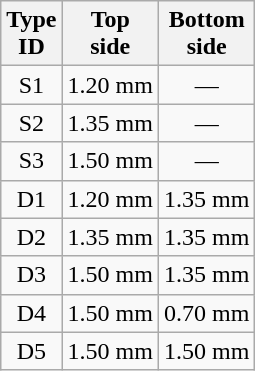<table class="wikitable" style="text-align: center; margin-left: 0em; margin-right: 0.5em; margin-top: 0.75em; margin-bottom: 0.9em;">
<tr>
<th>Type<br>ID</th>
<th>Top <br>side</th>
<th>Bottom <br>side</th>
</tr>
<tr>
<td>S1</td>
<td>1.20 mm</td>
<td>—</td>
</tr>
<tr>
<td>S2</td>
<td>1.35 mm</td>
<td>—</td>
</tr>
<tr>
<td>S3</td>
<td>1.50 mm</td>
<td>—</td>
</tr>
<tr>
<td>D1</td>
<td>1.20 mm</td>
<td>1.35 mm</td>
</tr>
<tr>
<td>D2</td>
<td>1.35 mm</td>
<td>1.35 mm</td>
</tr>
<tr>
<td>D3</td>
<td>1.50 mm</td>
<td>1.35 mm</td>
</tr>
<tr>
<td>D4</td>
<td>1.50 mm</td>
<td>0.70 mm</td>
</tr>
<tr>
<td>D5</td>
<td>1.50 mm</td>
<td>1.50 mm</td>
</tr>
</table>
